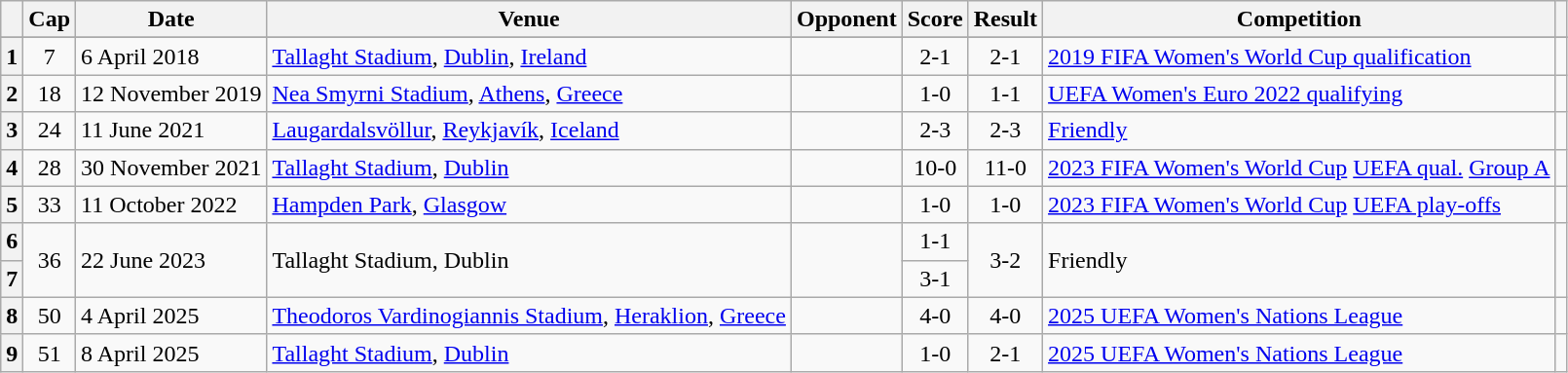<table class="wikitable sortable">
<tr>
<th scope="col"></th>
<th scope="col" style="text-align:center;">Cap</th>
<th scope="col">Date</th>
<th scope="col">Venue</th>
<th scope="col">Opponent</th>
<th scope="col">Score</th>
<th scope="col">Result</th>
<th scope="col">Competition</th>
<th scope="col" class="unsortable"></th>
</tr>
<tr>
</tr>
<tr>
<th scope="row">1</th>
<td align=center>7</td>
<td>6 April 2018</td>
<td><a href='#'>Tallaght Stadium</a>, <a href='#'>Dublin</a>, <a href='#'>Ireland</a></td>
<td></td>
<td align=center>2-1</td>
<td align=center>2-1</td>
<td><a href='#'>2019 FIFA Women's World Cup qualification</a></td>
<td></td>
</tr>
<tr>
<th scope="row">2</th>
<td align=center>18</td>
<td>12 November 2019</td>
<td><a href='#'>Nea Smyrni Stadium</a>, <a href='#'>Athens</a>, <a href='#'>Greece</a></td>
<td></td>
<td align=center>1-0</td>
<td align=center>1-1</td>
<td><a href='#'>UEFA Women's Euro 2022 qualifying</a></td>
<td></td>
</tr>
<tr>
<th scope="row">3</th>
<td align=center>24</td>
<td>11 June 2021</td>
<td><a href='#'>Laugardalsvöllur</a>, <a href='#'>Reykjavík</a>, <a href='#'>Iceland</a></td>
<td></td>
<td align=center>2-3</td>
<td align=center>2-3</td>
<td><a href='#'>Friendly</a></td>
<td></td>
</tr>
<tr>
<th scope="row">4</th>
<td align=center>28</td>
<td>30 November 2021</td>
<td><a href='#'>Tallaght Stadium</a>, <a href='#'>Dublin</a></td>
<td></td>
<td align=center>10-0</td>
<td align=center>11-0</td>
<td><a href='#'>2023 FIFA Women's World Cup</a> <a href='#'>UEFA qual.</a> <a href='#'>Group A</a></td>
<td></td>
</tr>
<tr>
<th scope="row">5</th>
<td align=center>33</td>
<td>11 October 2022</td>
<td><a href='#'>Hampden Park</a>, <a href='#'>Glasgow</a></td>
<td></td>
<td align=center>1-0</td>
<td align=center>1-0</td>
<td><a href='#'>2023 FIFA Women's World Cup</a> <a href='#'>UEFA play-offs</a></td>
<td></td>
</tr>
<tr>
<th>6</th>
<td rowspan="2" align=center>36</td>
<td rowspan="2">22 June 2023</td>
<td rowspan="2">Tallaght Stadium, Dublin</td>
<td rowspan="2"></td>
<td align=center>1-1</td>
<td rowspan="2" align=center>3-2</td>
<td rowspan="2">Friendly</td>
<td rowspan="2"></td>
</tr>
<tr>
<th>7</th>
<td align=center>3-1</td>
</tr>
<tr>
<th scope="row">8</th>
<td align=center>50</td>
<td>4 April 2025</td>
<td><a href='#'>Theodoros Vardinogiannis Stadium</a>, <a href='#'>Heraklion</a>, <a href='#'>Greece</a></td>
<td></td>
<td align=center>4-0</td>
<td align=center>4-0</td>
<td><a href='#'>2025 UEFA Women's Nations League</a></td>
<td></td>
</tr>
<tr>
<th scope="row">9</th>
<td align="center">51</td>
<td>8 April 2025</td>
<td><a href='#'>Tallaght Stadium</a>, <a href='#'>Dublin</a></td>
<td></td>
<td align="center">1-0</td>
<td align="center">2-1</td>
<td><a href='#'>2025 UEFA Women's Nations League</a></td>
<td></td>
</tr>
</table>
